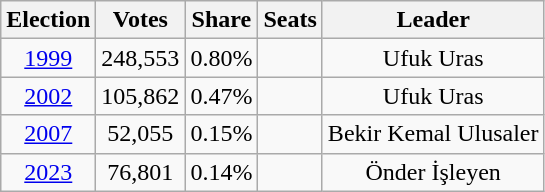<table class="sortable wikitable" style="text-align: center;">
<tr>
<th scope="col">Election</th>
<th>Votes</th>
<th scope="col">Share</th>
<th scope="col">Seats</th>
<th scope="col">Leader</th>
</tr>
<tr>
<td><a href='#'>1999</a></td>
<td>248,553</td>
<td>0.80%</td>
<td></td>
<td rowspan="1">Ufuk Uras</td>
</tr>
<tr>
<td><a href='#'>2002</a></td>
<td>105,862</td>
<td>0.47%</td>
<td></td>
<td rowspan="1">Ufuk Uras</td>
</tr>
<tr>
<td><a href='#'>2007</a></td>
<td>52,055</td>
<td>0.15%</td>
<td></td>
<td rowspan="1">Bekir Kemal Ulusaler</td>
</tr>
<tr>
<td><a href='#'>2023</a></td>
<td>76,801</td>
<td>0.14%</td>
<td></td>
<td rowspan="1">Önder İşleyen</td>
</tr>
</table>
